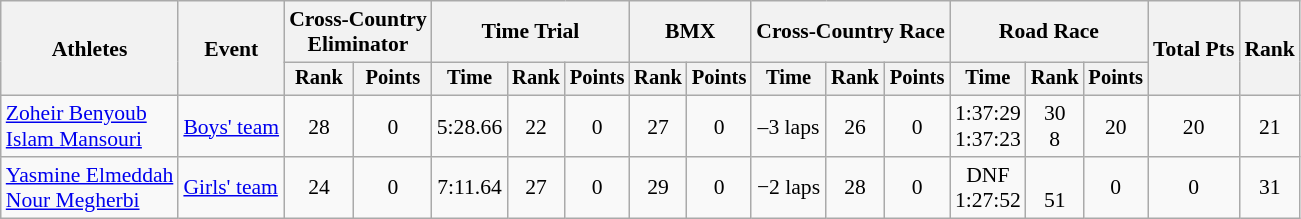<table class="wikitable" style="font-size:90%;">
<tr>
<th rowspan=2>Athletes</th>
<th rowspan=2>Event</th>
<th colspan=2>Cross-Country<br>Eliminator</th>
<th colspan=3>Time Trial</th>
<th colspan=2>BMX</th>
<th colspan=3>Cross-Country Race</th>
<th colspan=3>Road Race</th>
<th rowspan=2>Total Pts</th>
<th rowspan=2>Rank</th>
</tr>
<tr style="font-size:95%">
<th>Rank</th>
<th>Points</th>
<th>Time</th>
<th>Rank</th>
<th>Points</th>
<th>Rank</th>
<th>Points</th>
<th>Time</th>
<th>Rank</th>
<th>Points</th>
<th>Time</th>
<th>Rank</th>
<th>Points</th>
</tr>
<tr align=center>
<td align=left><a href='#'>Zoheir Benyoub</a><br><a href='#'>Islam Mansouri</a></td>
<td align=left><a href='#'>Boys' team</a></td>
<td>28</td>
<td>0</td>
<td>5:28.66</td>
<td>22</td>
<td>0</td>
<td>27</td>
<td>0</td>
<td>–3 laps</td>
<td>26</td>
<td>0</td>
<td>1:37:29<br>1:37:23</td>
<td>30<br>8</td>
<td>20</td>
<td>20</td>
<td>21</td>
</tr>
<tr align=center>
<td align=left><a href='#'>Yasmine Elmeddah</a><br><a href='#'>Nour Megherbi</a></td>
<td align=left><a href='#'>Girls' team</a></td>
<td>24</td>
<td>0</td>
<td>7:11.64</td>
<td>27</td>
<td>0</td>
<td>29</td>
<td>0</td>
<td>−2 laps</td>
<td>28</td>
<td>0</td>
<td>DNF<br>1:27:52</td>
<td><br>51</td>
<td>0</td>
<td>0</td>
<td>31</td>
</tr>
</table>
